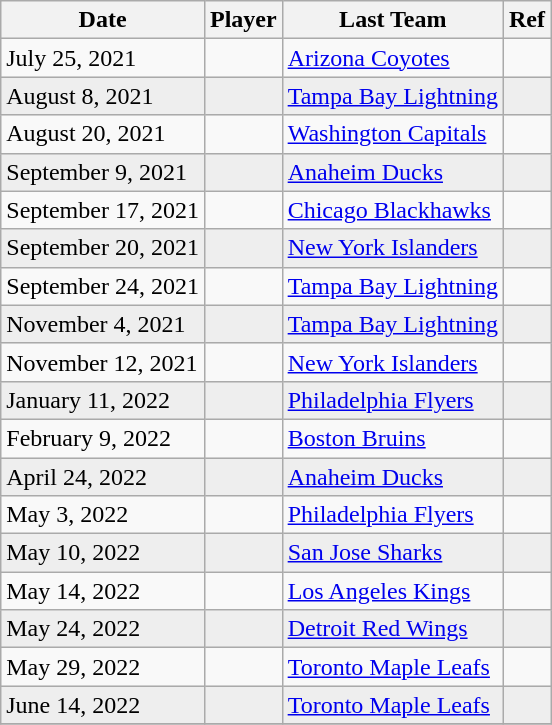<table class="wikitable sortable">
<tr>
<th>Date</th>
<th>Player</th>
<th>Last Team</th>
<th>Ref</th>
</tr>
<tr>
<td>July 25, 2021</td>
<td></td>
<td><a href='#'>Arizona Coyotes</a></td>
<td></td>
</tr>
<tr bgcolor="#eeeeee">
<td>August 8, 2021</td>
<td></td>
<td><a href='#'>Tampa Bay Lightning</a></td>
<td></td>
</tr>
<tr>
<td>August 20, 2021</td>
<td></td>
<td><a href='#'>Washington Capitals</a></td>
<td></td>
</tr>
<tr bgcolor="#eeeeee">
<td>September 9, 2021</td>
<td></td>
<td><a href='#'>Anaheim Ducks</a></td>
<td></td>
</tr>
<tr>
<td>September 17, 2021</td>
<td></td>
<td><a href='#'>Chicago Blackhawks</a></td>
<td></td>
</tr>
<tr bgcolor="#eeeeee">
<td>September 20, 2021</td>
<td></td>
<td><a href='#'>New York Islanders</a></td>
<td></td>
</tr>
<tr>
<td>September 24, 2021</td>
<td></td>
<td><a href='#'>Tampa Bay Lightning</a></td>
<td></td>
</tr>
<tr bgcolor="#eeeeee">
<td>November 4, 2021</td>
<td></td>
<td><a href='#'>Tampa Bay Lightning</a></td>
<td></td>
</tr>
<tr>
<td>November 12, 2021</td>
<td></td>
<td><a href='#'>New York Islanders</a></td>
<td></td>
</tr>
<tr bgcolor="#eeeeee">
<td>January 11, 2022</td>
<td></td>
<td><a href='#'>Philadelphia Flyers</a></td>
<td></td>
</tr>
<tr>
<td>February 9, 2022</td>
<td></td>
<td><a href='#'>Boston Bruins</a></td>
<td></td>
</tr>
<tr bgcolor="#eeeeee">
<td>April 24, 2022</td>
<td></td>
<td><a href='#'>Anaheim Ducks</a></td>
<td></td>
</tr>
<tr>
<td>May 3, 2022</td>
<td></td>
<td><a href='#'>Philadelphia Flyers</a></td>
<td></td>
</tr>
<tr bgcolor="#eeeeee">
<td>May 10, 2022</td>
<td></td>
<td><a href='#'>San Jose Sharks</a></td>
<td></td>
</tr>
<tr>
<td>May 14, 2022</td>
<td></td>
<td><a href='#'>Los Angeles Kings</a></td>
<td></td>
</tr>
<tr bgcolor="#eeeeee">
<td>May 24, 2022</td>
<td></td>
<td><a href='#'>Detroit Red Wings</a></td>
<td></td>
</tr>
<tr>
<td>May 29, 2022</td>
<td></td>
<td><a href='#'>Toronto Maple Leafs</a></td>
<td></td>
</tr>
<tr bgcolor="#eeeeee">
<td>June 14, 2022</td>
<td></td>
<td><a href='#'>Toronto Maple Leafs</a></td>
<td></td>
</tr>
<tr bgcolor="#eeeeee">
</tr>
</table>
